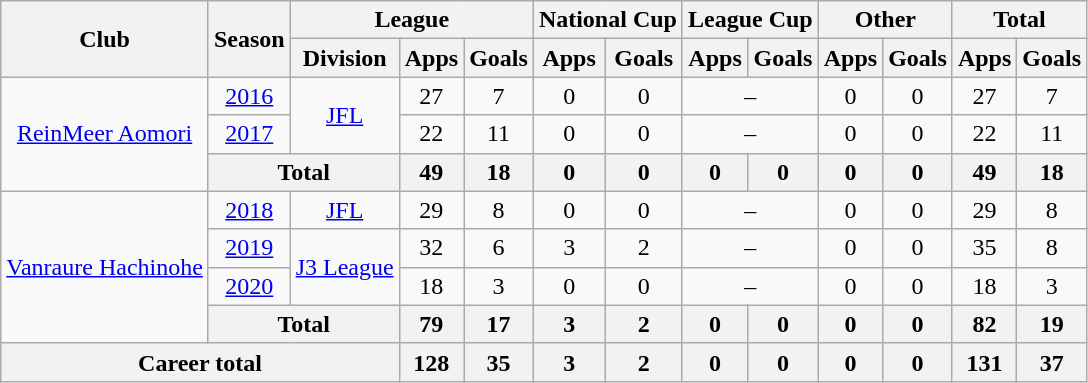<table class="wikitable" style="text-align: center">
<tr>
<th rowspan="2">Club</th>
<th rowspan="2">Season</th>
<th colspan="3">League</th>
<th colspan="2">National Cup</th>
<th colspan="2">League Cup</th>
<th colspan="2">Other</th>
<th colspan="2">Total</th>
</tr>
<tr>
<th>Division</th>
<th>Apps</th>
<th>Goals</th>
<th>Apps</th>
<th>Goals</th>
<th>Apps</th>
<th>Goals</th>
<th>Apps</th>
<th>Goals</th>
<th>Apps</th>
<th>Goals</th>
</tr>
<tr>
<td rowspan="3"><a href='#'>ReinMeer Aomori</a></td>
<td><a href='#'>2016</a></td>
<td rowspan="2"><a href='#'>JFL</a></td>
<td>27</td>
<td>7</td>
<td>0</td>
<td>0</td>
<td colspan="2">–</td>
<td>0</td>
<td>0</td>
<td>27</td>
<td>7</td>
</tr>
<tr>
<td><a href='#'>2017</a></td>
<td>22</td>
<td>11</td>
<td>0</td>
<td>0</td>
<td colspan="2">–</td>
<td>0</td>
<td>0</td>
<td>22</td>
<td>11</td>
</tr>
<tr>
<th colspan=2>Total</th>
<th>49</th>
<th>18</th>
<th>0</th>
<th>0</th>
<th>0</th>
<th>0</th>
<th>0</th>
<th>0</th>
<th>49</th>
<th>18</th>
</tr>
<tr>
<td rowspan="4"><a href='#'>Vanraure Hachinohe</a></td>
<td><a href='#'>2018</a></td>
<td><a href='#'>JFL</a></td>
<td>29</td>
<td>8</td>
<td>0</td>
<td>0</td>
<td colspan="2">–</td>
<td>0</td>
<td>0</td>
<td>29</td>
<td>8</td>
</tr>
<tr>
<td><a href='#'>2019</a></td>
<td rowspan="2"><a href='#'>J3 League</a></td>
<td>32</td>
<td>6</td>
<td>3</td>
<td>2</td>
<td colspan="2">–</td>
<td>0</td>
<td>0</td>
<td>35</td>
<td>8</td>
</tr>
<tr>
<td><a href='#'>2020</a></td>
<td>18</td>
<td>3</td>
<td>0</td>
<td>0</td>
<td colspan="2">–</td>
<td>0</td>
<td>0</td>
<td>18</td>
<td>3</td>
</tr>
<tr>
<th colspan=2>Total</th>
<th>79</th>
<th>17</th>
<th>3</th>
<th>2</th>
<th>0</th>
<th>0</th>
<th>0</th>
<th>0</th>
<th>82</th>
<th>19</th>
</tr>
<tr>
<th colspan=3>Career total</th>
<th>128</th>
<th>35</th>
<th>3</th>
<th>2</th>
<th>0</th>
<th>0</th>
<th>0</th>
<th>0</th>
<th>131</th>
<th>37</th>
</tr>
</table>
